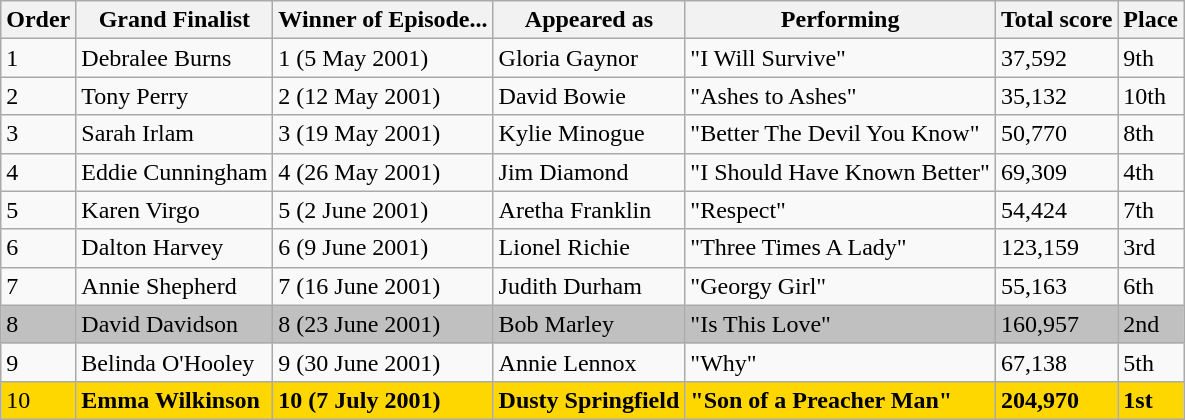<table class="wikitable sortable">
<tr>
<th>Order</th>
<th>Grand Finalist</th>
<th>Winner of Episode...</th>
<th>Appeared as</th>
<th>Performing</th>
<th>Total score</th>
<th>Place</th>
</tr>
<tr>
<td>1</td>
<td>Debralee Burns</td>
<td>1 (5 May 2001)</td>
<td>Gloria Gaynor</td>
<td>"I Will Survive"</td>
<td>37,592</td>
<td>9th</td>
</tr>
<tr>
<td>2</td>
<td>Tony Perry</td>
<td>2 (12 May 2001)</td>
<td>David Bowie</td>
<td>"Ashes to Ashes"</td>
<td>35,132</td>
<td>10th</td>
</tr>
<tr>
<td>3</td>
<td>Sarah Irlam</td>
<td>3 (19 May 2001)</td>
<td>Kylie Minogue</td>
<td>"Better The Devil You Know"</td>
<td>50,770</td>
<td>8th</td>
</tr>
<tr>
<td>4</td>
<td>Eddie Cunningham</td>
<td>4 (26 May 2001)</td>
<td>Jim Diamond</td>
<td>"I Should Have Known Better"</td>
<td>69,309</td>
<td>4th</td>
</tr>
<tr>
<td>5</td>
<td>Karen Virgo</td>
<td>5 (2 June 2001)</td>
<td>Aretha Franklin</td>
<td>"Respect"</td>
<td>54,424</td>
<td>7th</td>
</tr>
<tr>
<td>6</td>
<td>Dalton Harvey</td>
<td>6 (9 June 2001)</td>
<td>Lionel Richie</td>
<td>"Three Times A Lady"</td>
<td>123,159</td>
<td>3rd</td>
</tr>
<tr>
<td>7</td>
<td>Annie Shepherd</td>
<td>7 (16 June 2001)</td>
<td>Judith Durham</td>
<td>"Georgy Girl"</td>
<td>55,163</td>
<td>6th</td>
</tr>
<tr style="background:silver;">
<td>8</td>
<td>David Davidson</td>
<td>8 (23 June 2001)</td>
<td>Bob Marley</td>
<td>"Is This Love"</td>
<td>160,957</td>
<td>2nd</td>
</tr>
<tr>
<td>9</td>
<td>Belinda O'Hooley</td>
<td>9 (30 June 2001)</td>
<td>Annie Lennox</td>
<td>"Why"</td>
<td>67,138</td>
<td>5th</td>
</tr>
<tr style="background:gold;">
<td>10</td>
<td><strong>Emma Wilkinson</strong></td>
<td><strong>10 (7 July 2001)</strong></td>
<td><strong>Dusty Springfield</strong></td>
<td><strong>"Son of a Preacher Man"</strong></td>
<td><strong>204,970</strong></td>
<td><strong>1st</strong></td>
</tr>
</table>
